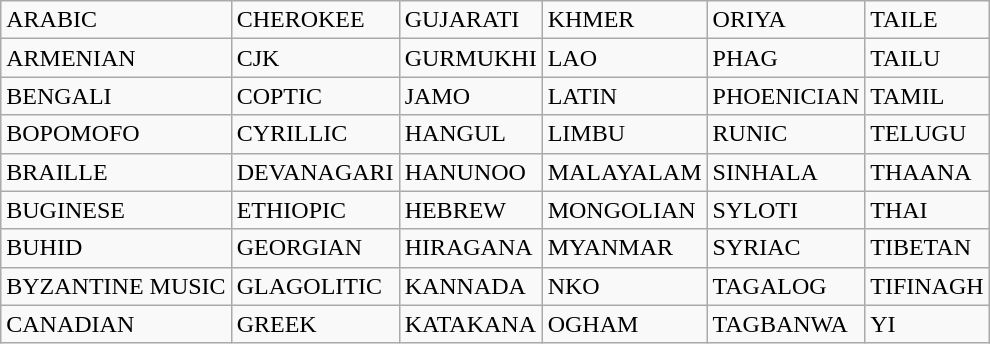<table class="wikitable">
<tr>
<td>ARABIC</td>
<td>CHEROKEE</td>
<td>GUJARATI</td>
<td>KHMER</td>
<td>ORIYA</td>
<td>TAILE</td>
</tr>
<tr>
<td>ARMENIAN</td>
<td>CJK</td>
<td>GURMUKHI</td>
<td>LAO</td>
<td>PHAG</td>
<td>TAILU</td>
</tr>
<tr>
<td>BENGALI</td>
<td>COPTIC</td>
<td>JAMO</td>
<td>LATIN</td>
<td>PHOENICIAN</td>
<td>TAMIL</td>
</tr>
<tr>
<td>BOPOMOFO</td>
<td>CYRILLIC</td>
<td>HANGUL</td>
<td>LIMBU</td>
<td>RUNIC</td>
<td>TELUGU</td>
</tr>
<tr>
<td>BRAILLE</td>
<td>DEVANAGARI</td>
<td>HANUNOO</td>
<td>MALAYALAM</td>
<td>SINHALA</td>
<td>THAANA</td>
</tr>
<tr>
<td>BUGINESE</td>
<td>ETHIOPIC</td>
<td>HEBREW</td>
<td>MONGOLIAN</td>
<td>SYLOTI</td>
<td>THAI</td>
</tr>
<tr>
<td>BUHID</td>
<td>GEORGIAN</td>
<td>HIRAGANA</td>
<td>MYANMAR</td>
<td>SYRIAC</td>
<td>TIBETAN</td>
</tr>
<tr>
<td>BYZANTINE MUSIC</td>
<td>GLAGOLITIC</td>
<td>KANNADA</td>
<td>NKO</td>
<td>TAGALOG</td>
<td>TIFINAGH</td>
</tr>
<tr>
<td>CANADIAN</td>
<td>GREEK</td>
<td>KATAKANA</td>
<td>OGHAM</td>
<td>TAGBANWA</td>
<td>YI</td>
</tr>
</table>
